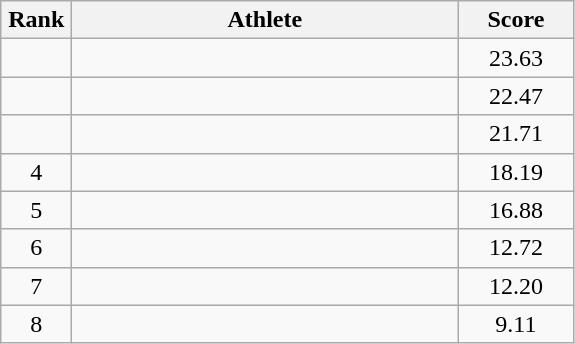<table class=wikitable style="text-align:center">
<tr>
<th width=40>Rank</th>
<th width=250>Athlete</th>
<th width=70>Score</th>
</tr>
<tr>
<td></td>
<td align=left></td>
<td>23.63</td>
</tr>
<tr>
<td></td>
<td align=left></td>
<td>22.47</td>
</tr>
<tr>
<td></td>
<td align=left></td>
<td>21.71</td>
</tr>
<tr>
<td>4</td>
<td align=left></td>
<td>18.19</td>
</tr>
<tr>
<td>5</td>
<td align=left></td>
<td>16.88</td>
</tr>
<tr>
<td>6</td>
<td align=left></td>
<td>12.72</td>
</tr>
<tr>
<td>7</td>
<td align=left></td>
<td>12.20</td>
</tr>
<tr>
<td>8</td>
<td align=left></td>
<td>9.11</td>
</tr>
</table>
